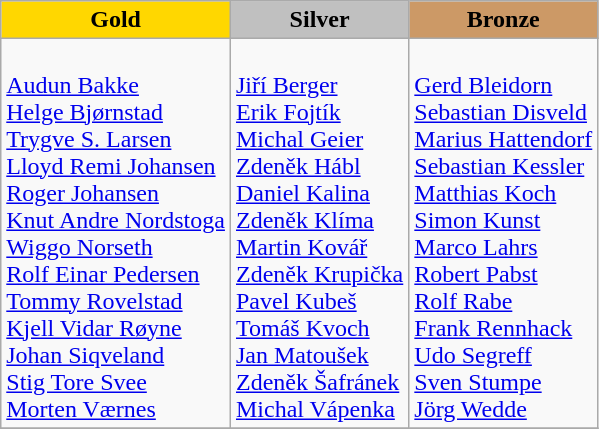<table class="wikitable">
<tr>
<th style="background-color:gold;">Gold</th>
<th style="background-color:silver;">Silver</th>
<th style="background-color:#CC9966;">Bronze</th>
</tr>
<tr valign=top>
<td><br><a href='#'>Audun Bakke</a><br> <a href='#'>Helge Bjørnstad</a><br> <a href='#'>Trygve S. Larsen</a><br> <a href='#'>Lloyd Remi Johansen</a><br> <a href='#'>Roger Johansen</a><br> <a href='#'>Knut Andre Nordstoga</a><br> <a href='#'>Wiggo Norseth</a><br> <a href='#'>Rolf Einar Pedersen</a><br> <a href='#'>Tommy Rovelstad</a><br> <a href='#'>Kjell Vidar Røyne</a><br> <a href='#'>Johan Siqveland</a><br> <a href='#'>Stig Tore Svee</a><br> <a href='#'>Morten Værnes</a></td>
<td><br><a href='#'>Jiří Berger</a><br> <a href='#'>Erik Fojtík</a><br> <a href='#'>Michal Geier</a><br> <a href='#'>Zdeněk Hábl</a><br> <a href='#'>Daniel Kalina</a><br> <a href='#'>Zdeněk Klíma</a><br> <a href='#'>Martin Kovář</a><br> <a href='#'>Zdeněk Krupička</a><br> <a href='#'>Pavel Kubeš</a><br> <a href='#'>Tomáš Kvoch</a><br> <a href='#'>Jan Matoušek</a><br> <a href='#'>Zdeněk Šafránek</a><br> <a href='#'>Michal Vápenka</a></td>
<td><br><a href='#'>Gerd Bleidorn</a><br> <a href='#'>Sebastian Disveld</a><br> <a href='#'>Marius Hattendorf</a><br> <a href='#'>Sebastian Kessler</a><br> <a href='#'>Matthias Koch</a><br> <a href='#'>Simon Kunst</a><br> <a href='#'>Marco Lahrs</a><br> <a href='#'>Robert Pabst</a><br> <a href='#'>Rolf Rabe</a><br> <a href='#'>Frank Rennhack</a><br> <a href='#'>Udo Segreff</a><br> <a href='#'>Sven Stumpe</a><br> <a href='#'>Jörg Wedde</a></td>
</tr>
<tr>
</tr>
</table>
